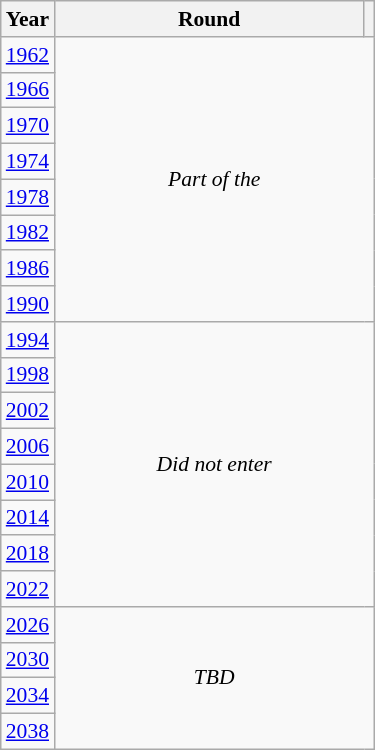<table class="wikitable" style="text-align: center; font-size:90%">
<tr>
<th>Year</th>
<th style="width:200px">Round</th>
<th></th>
</tr>
<tr>
<td><a href='#'>1962</a></td>
<td colspan="2" rowspan="8"><em>Part of the </em></td>
</tr>
<tr>
<td><a href='#'>1966</a></td>
</tr>
<tr>
<td><a href='#'>1970</a></td>
</tr>
<tr>
<td><a href='#'>1974</a></td>
</tr>
<tr>
<td><a href='#'>1978</a></td>
</tr>
<tr>
<td><a href='#'>1982</a></td>
</tr>
<tr>
<td><a href='#'>1986</a></td>
</tr>
<tr>
<td><a href='#'>1990</a></td>
</tr>
<tr>
<td><a href='#'>1994</a></td>
<td colspan="2" rowspan="8"><em>Did not enter</em></td>
</tr>
<tr>
<td><a href='#'>1998</a></td>
</tr>
<tr>
<td><a href='#'>2002</a></td>
</tr>
<tr>
<td><a href='#'>2006</a></td>
</tr>
<tr>
<td><a href='#'>2010</a></td>
</tr>
<tr>
<td><a href='#'>2014</a></td>
</tr>
<tr>
<td><a href='#'>2018</a></td>
</tr>
<tr>
<td><a href='#'>2022</a></td>
</tr>
<tr>
<td><a href='#'>2026</a></td>
<td colspan="2" rowspan="4"><em>TBD</em></td>
</tr>
<tr>
<td><a href='#'>2030</a></td>
</tr>
<tr>
<td><a href='#'>2034</a></td>
</tr>
<tr>
<td><a href='#'>2038</a></td>
</tr>
</table>
